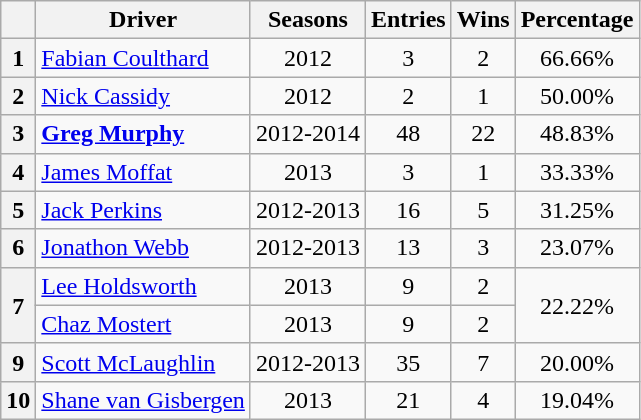<table class="wikitable" style="text-align:center">
<tr>
<th></th>
<th>Driver</th>
<th>Seasons</th>
<th>Entries</th>
<th>Wins</th>
<th>Percentage</th>
</tr>
<tr>
<th>1</th>
<td align=left> <a href='#'>Fabian Coulthard</a></td>
<td>2012</td>
<td>3</td>
<td>2</td>
<td>66.66%</td>
</tr>
<tr>
<th>2</th>
<td align=left> <a href='#'>Nick Cassidy</a></td>
<td>2012</td>
<td>2</td>
<td>1</td>
<td>50.00%</td>
</tr>
<tr>
<th>3</th>
<td align=left> <strong><a href='#'>Greg Murphy</a></strong></td>
<td>2012-2014</td>
<td>48</td>
<td>22</td>
<td>48.83%</td>
</tr>
<tr>
<th>4</th>
<td align=left> <a href='#'>James Moffat</a></td>
<td>2013</td>
<td>3</td>
<td>1</td>
<td>33.33%</td>
</tr>
<tr>
<th>5</th>
<td align=left> <a href='#'>Jack Perkins</a></td>
<td>2012-2013</td>
<td>16</td>
<td>5</td>
<td>31.25%</td>
</tr>
<tr>
<th>6</th>
<td align=left> <a href='#'>Jonathon Webb</a></td>
<td>2012-2013</td>
<td>13</td>
<td>3</td>
<td>23.07%</td>
</tr>
<tr>
<th rowspan=2>7</th>
<td align=left> <a href='#'>Lee Holdsworth</a></td>
<td>2013</td>
<td>9</td>
<td>2</td>
<td rowspan=2>22.22%</td>
</tr>
<tr>
<td align=left> <a href='#'>Chaz Mostert</a></td>
<td>2013</td>
<td>9</td>
<td>2</td>
</tr>
<tr>
<th>9</th>
<td align=left> <a href='#'>Scott McLaughlin</a></td>
<td>2012-2013</td>
<td>35</td>
<td>7</td>
<td>20.00%</td>
</tr>
<tr>
<th>10</th>
<td align=left> <a href='#'>Shane van Gisbergen</a></td>
<td>2013</td>
<td>21</td>
<td>4</td>
<td>19.04%</td>
</tr>
</table>
